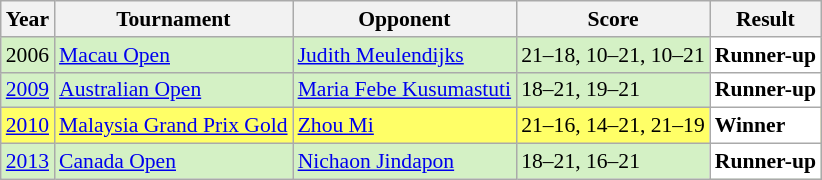<table class="sortable wikitable" style="font-size: 90%;">
<tr>
<th>Year</th>
<th>Tournament</th>
<th>Opponent</th>
<th>Score</th>
<th>Result</th>
</tr>
<tr style="background:#D4F1C5">
<td align="center">2006</td>
<td align="left"><a href='#'>Macau Open</a></td>
<td align="left"> <a href='#'>Judith Meulendijks</a></td>
<td align="left">21–18, 10–21, 10–21</td>
<td style="text-align:left; background:white"> <strong>Runner-up</strong></td>
</tr>
<tr style="background:#D4F1C5">
<td align="center"><a href='#'>2009</a></td>
<td align="left"><a href='#'>Australian Open</a></td>
<td align="left"> <a href='#'>Maria Febe Kusumastuti</a></td>
<td align="left">18–21, 19–21</td>
<td style="text-align:left; background:white"> <strong>Runner-up</strong></td>
</tr>
<tr style="background:#FFFF67">
<td align="center"><a href='#'>2010</a></td>
<td align="left"><a href='#'>Malaysia Grand Prix Gold</a></td>
<td align="left"> <a href='#'>Zhou Mi</a></td>
<td align="left">21–16, 14–21, 21–19</td>
<td style="text-align:left; background:white"> <strong>Winner</strong></td>
</tr>
<tr style="background:#D4F1C5">
<td align="center"><a href='#'>2013</a></td>
<td align="left"><a href='#'>Canada Open</a></td>
<td align="left"> <a href='#'>Nichaon Jindapon</a></td>
<td align="left">18–21, 16–21</td>
<td style="text-align:left; background:white"> <strong>Runner-up</strong></td>
</tr>
</table>
